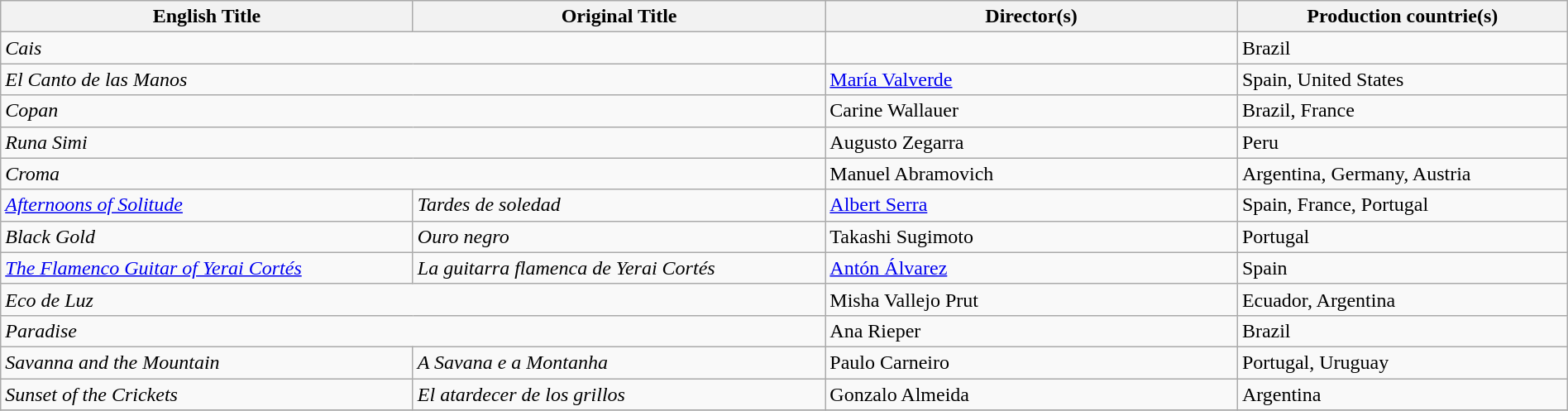<table class="wikitable" style="width:100%; margin-bottom:4px">
<tr>
<th scope="col" width="25%">English Title</th>
<th scope="col" width="25%">Original Title</th>
<th scope="col" width="25%">Director(s)</th>
<th scope="col" width="20%">Production countrie(s)</th>
</tr>
<tr>
<td colspan="2"><em>Cais</em></td>
<td></td>
<td>Brazil</td>
</tr>
<tr>
<td colspan="2"><em>El Canto de las Manos</em></td>
<td><a href='#'>María Valverde</a></td>
<td>Spain, United States</td>
</tr>
<tr>
<td colspan="2"><em>Copan</em></td>
<td>Carine Wallauer</td>
<td>Brazil, France</td>
</tr>
<tr>
<td colspan="2"><em>Runa Simi</em></td>
<td>Augusto Zegarra</td>
<td>Peru</td>
</tr>
<tr>
<td colspan="2"><em>Croma</em> </td>
<td>Manuel Abramovich</td>
<td>Argentina, Germany, Austria</td>
</tr>
<tr>
<td><em><a href='#'>Afternoons of Solitude</a></em></td>
<td><em>Tardes de soledad</em></td>
<td><a href='#'>Albert Serra</a></td>
<td>Spain, France, Portugal</td>
</tr>
<tr>
<td><em>Black Gold</em></td>
<td><em>Ouro negro</em></td>
<td>Takashi Sugimoto</td>
<td>Portugal</td>
</tr>
<tr>
<td><em><a href='#'>The Flamenco Guitar of Yerai Cortés</a></em></td>
<td><em>La guitarra flamenca de Yerai Cortés</em></td>
<td><a href='#'>Antón Álvarez</a></td>
<td>Spain</td>
</tr>
<tr>
<td colspan="2"><em>Eco de Luz</em></td>
<td>Misha Vallejo Prut</td>
<td>Ecuador, Argentina</td>
</tr>
<tr>
<td colspan="2"><em>Paradise</em></td>
<td>Ana Rieper</td>
<td>Brazil</td>
</tr>
<tr>
<td><em>Savanna and the Mountain</em></td>
<td><em>A Savana e a Montanha</em></td>
<td>Paulo Carneiro</td>
<td>Portugal, Uruguay</td>
</tr>
<tr>
<td><em>Sunset of the Crickets</em></td>
<td><em>El atardecer de los grillos</em></td>
<td>Gonzalo Almeida</td>
<td>Argentina</td>
</tr>
<tr>
</tr>
</table>
